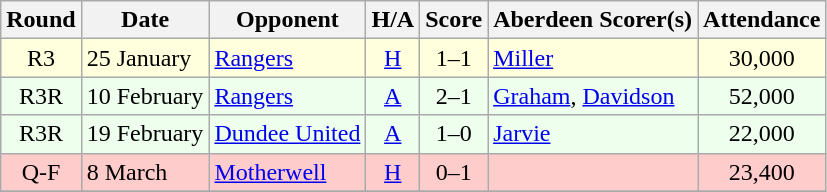<table class="wikitable" style="text-align:center">
<tr>
<th>Round</th>
<th>Date</th>
<th>Opponent</th>
<th>H/A</th>
<th>Score</th>
<th>Aberdeen Scorer(s)</th>
<th>Attendance</th>
</tr>
<tr bgcolor=#FFFFDD>
<td>R3</td>
<td align=left>25 January</td>
<td align=left><a href='#'>Rangers</a></td>
<td><a href='#'>H</a></td>
<td>1–1</td>
<td align=left><a href='#'>Miller</a></td>
<td>30,000</td>
</tr>
<tr bgcolor=#EEFFEE>
<td>R3R</td>
<td align=left>10 February</td>
<td align=left><a href='#'>Rangers</a></td>
<td><a href='#'>A</a></td>
<td>2–1</td>
<td align=left><a href='#'>Graham</a>, <a href='#'>Davidson</a></td>
<td>52,000</td>
</tr>
<tr bgcolor=#EEFFEE>
<td>R3R</td>
<td align=left>19 February</td>
<td align=left><a href='#'>Dundee United</a></td>
<td><a href='#'>A</a></td>
<td>1–0</td>
<td align=left><a href='#'>Jarvie</a></td>
<td>22,000</td>
</tr>
<tr bgcolor=#FFCCCC>
<td>Q-F</td>
<td align=left>8 March</td>
<td align=left><a href='#'>Motherwell</a></td>
<td><a href='#'>H</a></td>
<td>0–1</td>
<td align=left></td>
<td>23,400</td>
</tr>
<tr>
</tr>
</table>
